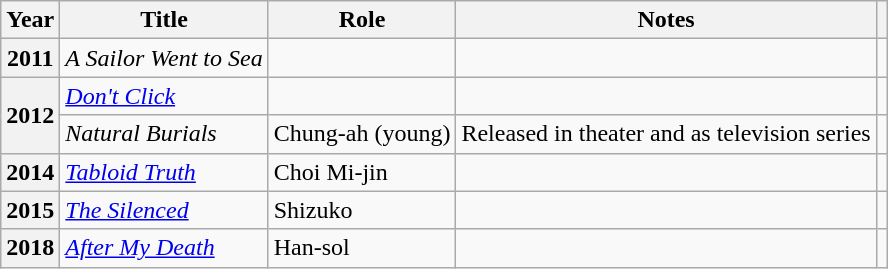<table class="wikitable plainrowheaders sortable">
<tr>
<th scope="col">Year</th>
<th scope="col">Title</th>
<th scope="col">Role</th>
<th scope="col">Notes</th>
<th scope="col" class="unsortable"></th>
</tr>
<tr>
<th scope="row">2011</th>
<td><em>A Sailor Went to Sea</em></td>
<td></td>
<td></td>
<td style="text-align:center"></td>
</tr>
<tr>
<th scope="row" rowspan="2">2012</th>
<td><em><a href='#'>Don't Click</a></em></td>
<td></td>
<td></td>
<td style="text-align:center"></td>
</tr>
<tr>
<td><em>Natural Burials</em></td>
<td>Chung-ah (young)</td>
<td>Released in theater and as television series</td>
<td style="text-align:center"></td>
</tr>
<tr>
<th scope="row">2014</th>
<td><em><a href='#'>Tabloid Truth</a></em></td>
<td>Choi Mi-jin</td>
<td></td>
<td style="text-align:center"></td>
</tr>
<tr>
<th scope="row">2015</th>
<td><em><a href='#'>The Silenced</a></em></td>
<td>Shizuko</td>
<td></td>
<td style="text-align:center"></td>
</tr>
<tr>
<th scope="row">2018</th>
<td><em><a href='#'>After My Death</a></em></td>
<td>Han-sol</td>
<td></td>
<td style="text-align:center"></td>
</tr>
</table>
